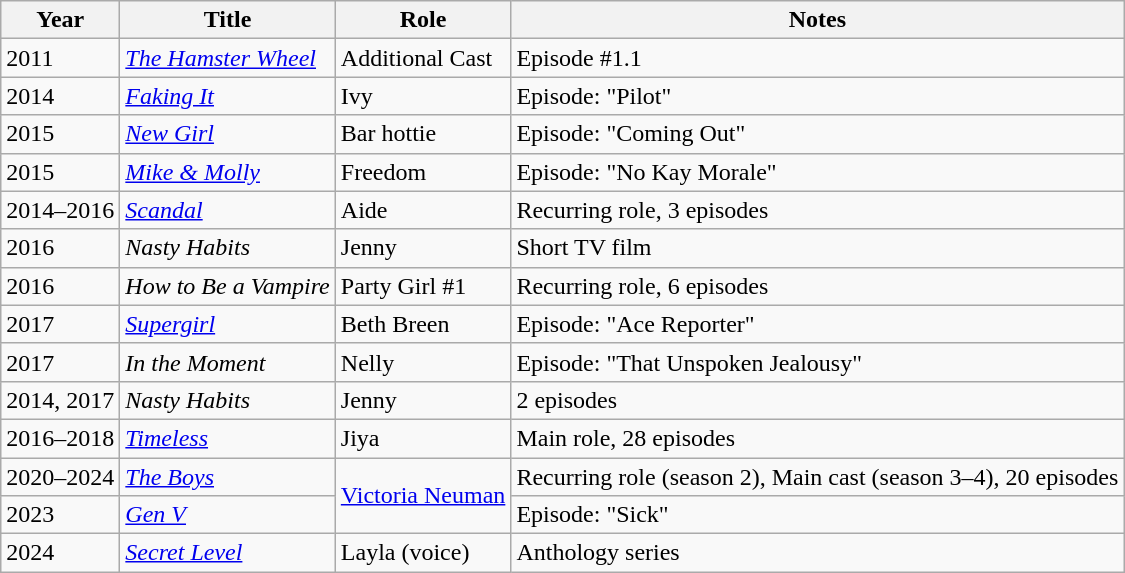<table class="wikitable sortable">
<tr>
<th>Year</th>
<th>Title</th>
<th>Role</th>
<th class="unsortable">Notes</th>
</tr>
<tr>
<td>2011</td>
<td><em><a href='#'>The Hamster Wheel</a></em></td>
<td>Additional Cast</td>
<td>Episode #1.1</td>
</tr>
<tr>
<td>2014</td>
<td><em><a href='#'>Faking It</a></em></td>
<td>Ivy</td>
<td>Episode: "Pilot"</td>
</tr>
<tr>
<td>2015</td>
<td><em><a href='#'>New Girl</a></em></td>
<td>Bar hottie</td>
<td>Episode: "Coming Out"</td>
</tr>
<tr>
<td>2015</td>
<td><em><a href='#'>Mike & Molly</a></em></td>
<td>Freedom</td>
<td>Episode: "No Kay Morale"</td>
</tr>
<tr>
<td>2014–2016</td>
<td><em><a href='#'>Scandal</a></em></td>
<td>Aide</td>
<td>Recurring role, 3 episodes</td>
</tr>
<tr>
<td>2016</td>
<td><em>Nasty Habits</em></td>
<td>Jenny</td>
<td>Short TV film</td>
</tr>
<tr>
<td>2016</td>
<td><em>How to Be a Vampire</em></td>
<td>Party Girl #1</td>
<td>Recurring role, 6 episodes</td>
</tr>
<tr>
<td>2017</td>
<td><em><a href='#'>Supergirl</a></em></td>
<td>Beth Breen</td>
<td>Episode: "Ace Reporter"</td>
</tr>
<tr>
<td>2017</td>
<td><em>In the Moment</em></td>
<td>Nelly</td>
<td>Episode: "That Unspoken Jealousy"</td>
</tr>
<tr>
<td>2014, 2017</td>
<td><em>Nasty Habits</em></td>
<td>Jenny</td>
<td>2 episodes</td>
</tr>
<tr>
<td>2016–2018</td>
<td><em><a href='#'>Timeless</a></em></td>
<td>Jiya</td>
<td>Main role, 28 episodes</td>
</tr>
<tr>
<td>2020–2024</td>
<td><em><a href='#'>The Boys</a></em></td>
<td rowspan="2"><a href='#'>Victoria Neuman</a></td>
<td>Recurring role (season 2), Main cast (season 3–4), 20 episodes</td>
</tr>
<tr>
<td>2023</td>
<td><em><a href='#'>Gen V</a></em></td>
<td>Episode: "Sick"</td>
</tr>
<tr>
<td>2024</td>
<td><em><a href='#'>Secret Level</a></em></td>
<td>Layla (voice)</td>
<td>Anthology series</td>
</tr>
</table>
